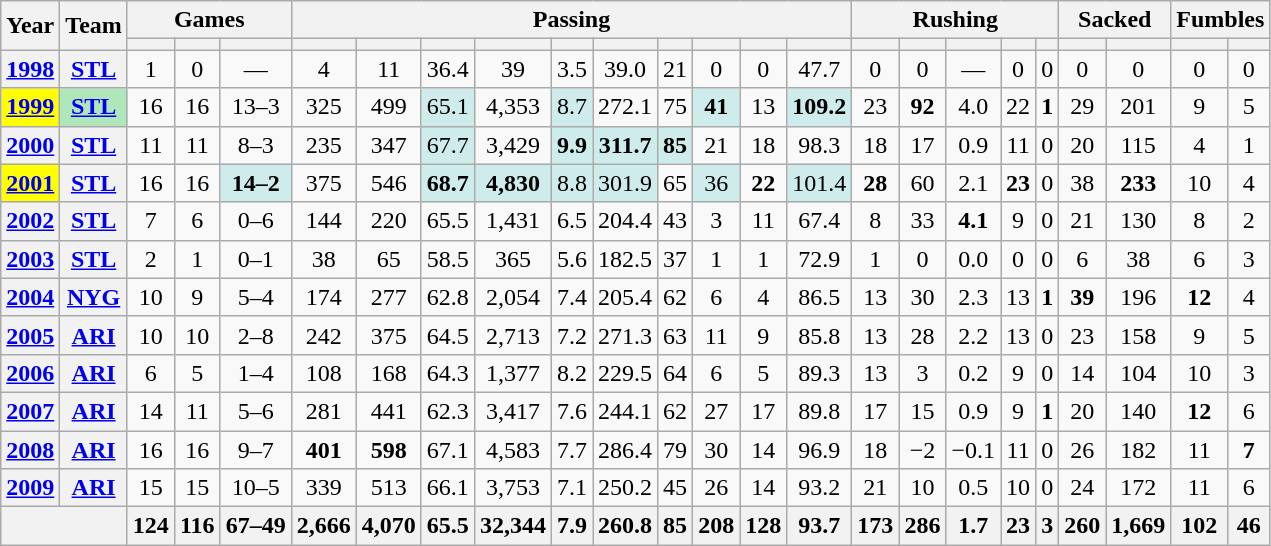<table class="wikitable" style="text-align:center;">
<tr>
<th rowspan="2">Year</th>
<th rowspan="2">Team</th>
<th colspan="3">Games</th>
<th colspan="10">Passing</th>
<th colspan="5">Rushing</th>
<th colspan="2">Sacked</th>
<th colspan="2">Fumbles</th>
</tr>
<tr>
<th></th>
<th></th>
<th></th>
<th></th>
<th></th>
<th></th>
<th></th>
<th></th>
<th></th>
<th></th>
<th></th>
<th></th>
<th></th>
<th></th>
<th></th>
<th></th>
<th></th>
<th></th>
<th></th>
<th></th>
<th></th>
<th></th>
</tr>
<tr>
<th><a href='#'>1998</a></th>
<th><a href='#'>STL</a></th>
<td>1</td>
<td>0</td>
<td>—</td>
<td>4</td>
<td>11</td>
<td>36.4</td>
<td>39</td>
<td>3.5</td>
<td>39.0</td>
<td>21</td>
<td>0</td>
<td>0</td>
<td>47.7</td>
<td>0</td>
<td>0</td>
<td>—</td>
<td>0</td>
<td>0</td>
<td>0</td>
<td>0</td>
<td>0</td>
<td>0</td>
</tr>
<tr>
<th style="background:#ffff00;"><a href='#'>1999</a></th>
<th style="background:#afe6ba;"><a href='#'>STL</a></th>
<td>16</td>
<td>16</td>
<td>13–3</td>
<td>325</td>
<td>499</td>
<td style="background:#cfecec;">65.1</td>
<td>4,353</td>
<td style="background:#cfecec;">8.7</td>
<td>272.1</td>
<td>75</td>
<td style="background:#cfecec;"><strong>41</strong></td>
<td>13</td>
<td style="background:#cfecec;"><strong>109.2</strong></td>
<td>23</td>
<td><strong>92</strong></td>
<td>4.0</td>
<td>22</td>
<td><strong>1</strong></td>
<td>29</td>
<td>201</td>
<td>9</td>
<td>5</td>
</tr>
<tr>
<th><a href='#'>2000</a></th>
<th><a href='#'>STL</a></th>
<td>11</td>
<td>11</td>
<td>8–3</td>
<td>235</td>
<td>347</td>
<td style="background:#cfecec;">67.7</td>
<td>3,429</td>
<td style="background:#cfecec;"><strong>9.9</strong></td>
<td style="background:#cfecec;"><strong>311.7</strong></td>
<td style="background:#cfecec;"><strong>85</strong></td>
<td>21</td>
<td>18</td>
<td>98.3</td>
<td>18</td>
<td>17</td>
<td>0.9</td>
<td>11</td>
<td>0</td>
<td>20</td>
<td>115</td>
<td>4</td>
<td>1</td>
</tr>
<tr>
<th style="background:#ffff00;"><a href='#'>2001</a></th>
<th><a href='#'>STL</a></th>
<td>16</td>
<td>16</td>
<td style="background:#cfecec;"><strong>14–2</strong></td>
<td>375</td>
<td>546</td>
<td style="background:#cfecec;"><strong>68.7</strong></td>
<td style="background:#cfecec;"><strong>4,830</strong></td>
<td style="background:#cfecec;">8.8</td>
<td style="background:#cfecec;">301.9</td>
<td>65</td>
<td style="background:#cfecec;">36</td>
<td><strong>22</strong></td>
<td style="background:#cfecec;">101.4</td>
<td><strong>28</strong></td>
<td>60</td>
<td>2.1</td>
<td><strong>23</strong></td>
<td>0</td>
<td>38</td>
<td><strong>233</strong></td>
<td>10</td>
<td>4</td>
</tr>
<tr>
<th><a href='#'>2002</a></th>
<th><a href='#'>STL</a></th>
<td>7</td>
<td>6</td>
<td>0–6</td>
<td>144</td>
<td>220</td>
<td>65.5</td>
<td>1,431</td>
<td>6.5</td>
<td>204.4</td>
<td>43</td>
<td>3</td>
<td>11</td>
<td>67.4</td>
<td>8</td>
<td>33</td>
<td><strong>4.1</strong></td>
<td>9</td>
<td>0</td>
<td>21</td>
<td>130</td>
<td>8</td>
<td>2</td>
</tr>
<tr>
<th><a href='#'>2003</a></th>
<th><a href='#'>STL</a></th>
<td>2</td>
<td>1</td>
<td>0–1</td>
<td>38</td>
<td>65</td>
<td>58.5</td>
<td>365</td>
<td>5.6</td>
<td>182.5</td>
<td>37</td>
<td>1</td>
<td>1</td>
<td>72.9</td>
<td>1</td>
<td>0</td>
<td>0.0</td>
<td>0</td>
<td>0</td>
<td>6</td>
<td>38</td>
<td>6</td>
<td>3</td>
</tr>
<tr>
<th><a href='#'>2004</a></th>
<th><a href='#'>NYG</a></th>
<td>10</td>
<td>9</td>
<td>5–4</td>
<td>174</td>
<td>277</td>
<td>62.8</td>
<td>2,054</td>
<td>7.4</td>
<td>205.4</td>
<td>62</td>
<td>6</td>
<td>4</td>
<td>86.5</td>
<td>13</td>
<td>30</td>
<td>2.3</td>
<td>13</td>
<td><strong>1</strong></td>
<td><strong>39</strong></td>
<td>196</td>
<td><strong>12</strong></td>
<td>4</td>
</tr>
<tr>
<th><a href='#'>2005</a></th>
<th><a href='#'>ARI</a></th>
<td>10</td>
<td>10</td>
<td>2–8</td>
<td>242</td>
<td>375</td>
<td>64.5</td>
<td>2,713</td>
<td>7.2</td>
<td>271.3</td>
<td>63</td>
<td>11</td>
<td>9</td>
<td>85.8</td>
<td>13</td>
<td>28</td>
<td>2.2</td>
<td>13</td>
<td>0</td>
<td>23</td>
<td>158</td>
<td>9</td>
<td>5</td>
</tr>
<tr>
<th><a href='#'>2006</a></th>
<th><a href='#'>ARI</a></th>
<td>6</td>
<td>5</td>
<td>1–4</td>
<td>108</td>
<td>168</td>
<td>64.3</td>
<td>1,377</td>
<td>8.2</td>
<td>229.5</td>
<td>64</td>
<td>6</td>
<td>5</td>
<td>89.3</td>
<td>13</td>
<td>3</td>
<td>0.2</td>
<td>9</td>
<td>0</td>
<td>14</td>
<td>104</td>
<td>10</td>
<td>3</td>
</tr>
<tr>
<th><a href='#'>2007</a></th>
<th><a href='#'>ARI</a></th>
<td>14</td>
<td>11</td>
<td>5–6</td>
<td>281</td>
<td>441</td>
<td>62.3</td>
<td>3,417</td>
<td>7.6</td>
<td>244.1</td>
<td>62</td>
<td>27</td>
<td>17</td>
<td>89.8</td>
<td>17</td>
<td>15</td>
<td>0.9</td>
<td>9</td>
<td><strong>1</strong></td>
<td>20</td>
<td>140</td>
<td><strong>12</strong></td>
<td>6</td>
</tr>
<tr>
<th><a href='#'>2008</a></th>
<th><a href='#'>ARI</a></th>
<td>16</td>
<td>16</td>
<td>9–7</td>
<td><strong>401</strong></td>
<td><strong>598</strong></td>
<td>67.1</td>
<td>4,583</td>
<td>7.7</td>
<td>286.4</td>
<td>79</td>
<td>30</td>
<td>14</td>
<td>96.9</td>
<td>18</td>
<td>−2</td>
<td>−0.1</td>
<td>11</td>
<td>0</td>
<td>26</td>
<td>182</td>
<td>11</td>
<td><strong>7</strong></td>
</tr>
<tr>
<th><a href='#'>2009</a></th>
<th><a href='#'>ARI</a></th>
<td>15</td>
<td>15</td>
<td>10–5</td>
<td>339</td>
<td>513</td>
<td>66.1</td>
<td>3,753</td>
<td>7.1</td>
<td>250.2</td>
<td>45</td>
<td>26</td>
<td>14</td>
<td>93.2</td>
<td>21</td>
<td>10</td>
<td>0.5</td>
<td>10</td>
<td>0</td>
<td>24</td>
<td>172</td>
<td>11</td>
<td>6</td>
</tr>
<tr>
<th colspan="2"></th>
<th>124</th>
<th>116</th>
<th>67–49</th>
<th>2,666</th>
<th>4,070</th>
<th>65.5</th>
<th>32,344</th>
<th>7.9</th>
<th>260.8</th>
<th>85</th>
<th>208</th>
<th>128</th>
<th>93.7</th>
<th>173</th>
<th>286</th>
<th>1.7</th>
<th>23</th>
<th>3</th>
<th>260</th>
<th>1,669</th>
<th>102</th>
<th>46</th>
</tr>
</table>
